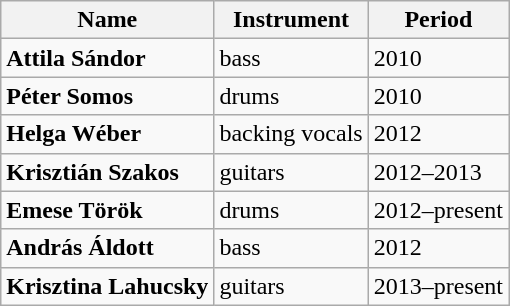<table class="wikitable">
<tr>
<th>Name</th>
<th>Instrument</th>
<th>Period</th>
</tr>
<tr>
<td><strong>Attila Sándor</strong></td>
<td>bass</td>
<td>2010</td>
</tr>
<tr>
<td><strong>Péter Somos</strong></td>
<td>drums</td>
<td>2010</td>
</tr>
<tr>
<td><strong>Helga Wéber</strong></td>
<td>backing vocals</td>
<td>2012</td>
</tr>
<tr>
<td><strong>Krisztián Szakos</strong></td>
<td>guitars</td>
<td>2012–2013</td>
</tr>
<tr>
<td><strong>Emese Török</strong></td>
<td>drums</td>
<td>2012–present</td>
</tr>
<tr>
<td><strong>András Áldott</strong></td>
<td>bass</td>
<td>2012</td>
</tr>
<tr>
<td><strong>Krisztina Lahucsky</strong></td>
<td>guitars</td>
<td>2013–present</td>
</tr>
</table>
